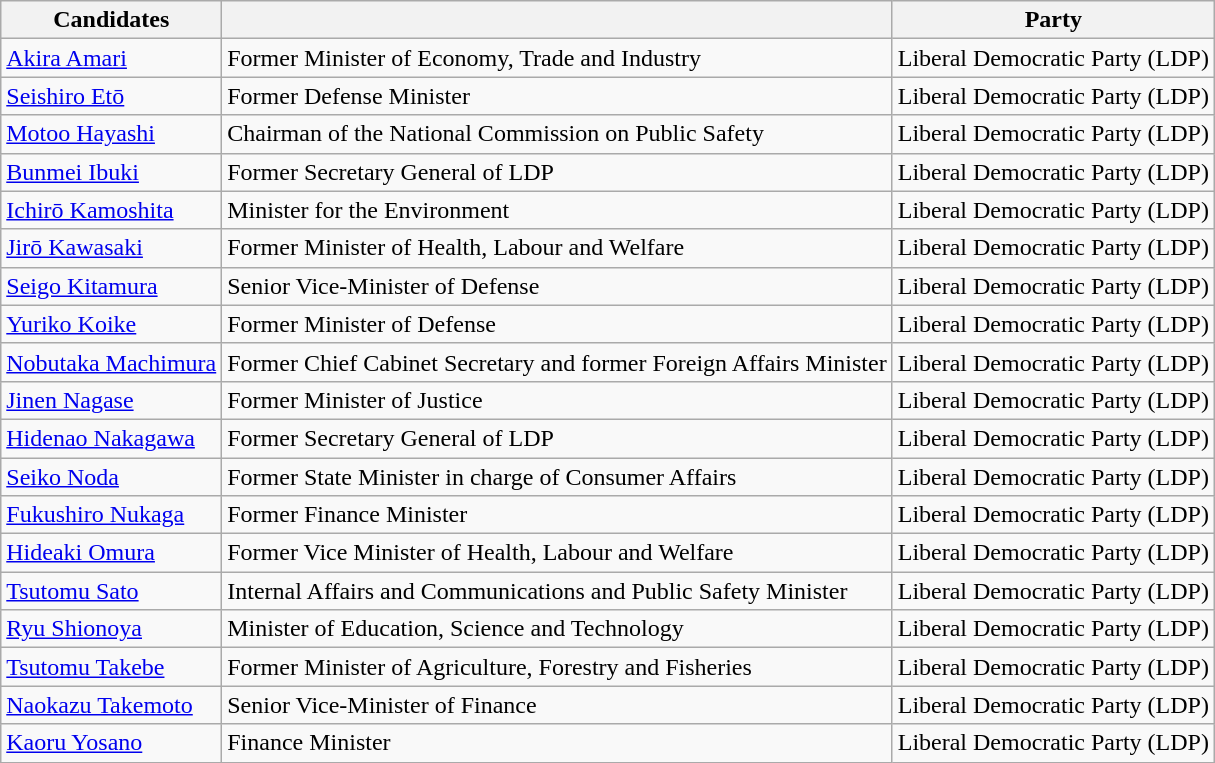<table class="wikitable">
<tr>
<th>Candidates</th>
<th></th>
<th>Party</th>
</tr>
<tr>
<td><a href='#'>Akira Amari</a></td>
<td>Former Minister of Economy, Trade and Industry</td>
<td>Liberal Democratic Party (LDP)</td>
</tr>
<tr>
<td><a href='#'>Seishiro Etō</a></td>
<td>Former Defense Minister</td>
<td>Liberal Democratic Party (LDP)</td>
</tr>
<tr>
<td><a href='#'>Motoo Hayashi</a></td>
<td>Chairman of the National Commission on Public Safety</td>
<td>Liberal Democratic Party (LDP)</td>
</tr>
<tr>
<td><a href='#'>Bunmei Ibuki</a></td>
<td>Former Secretary General of LDP</td>
<td>Liberal Democratic Party (LDP)</td>
</tr>
<tr>
<td><a href='#'>Ichirō Kamoshita</a></td>
<td>Minister for the Environment</td>
<td>Liberal Democratic Party (LDP)</td>
</tr>
<tr>
<td><a href='#'>Jirō Kawasaki</a></td>
<td>Former Minister of Health, Labour and Welfare</td>
<td>Liberal Democratic Party (LDP)</td>
</tr>
<tr>
<td><a href='#'>Seigo Kitamura</a></td>
<td>Senior Vice-Minister of Defense</td>
<td>Liberal Democratic Party (LDP)</td>
</tr>
<tr>
<td><a href='#'>Yuriko Koike</a></td>
<td>Former Minister of Defense</td>
<td>Liberal Democratic Party (LDP)</td>
</tr>
<tr>
<td><a href='#'>Nobutaka Machimura</a></td>
<td>Former Chief Cabinet Secretary and former Foreign Affairs Minister</td>
<td>Liberal Democratic Party (LDP)</td>
</tr>
<tr>
<td><a href='#'>Jinen Nagase</a></td>
<td>Former Minister of Justice</td>
<td>Liberal Democratic Party (LDP)</td>
</tr>
<tr>
<td><a href='#'>Hidenao Nakagawa</a></td>
<td>Former Secretary General of LDP</td>
<td>Liberal Democratic Party (LDP)</td>
</tr>
<tr>
<td><a href='#'>Seiko Noda</a></td>
<td>Former State Minister in charge of Consumer Affairs</td>
<td>Liberal Democratic Party (LDP)</td>
</tr>
<tr>
<td><a href='#'>Fukushiro Nukaga</a></td>
<td>Former Finance Minister</td>
<td>Liberal Democratic Party (LDP)</td>
</tr>
<tr>
<td><a href='#'>Hideaki Omura</a></td>
<td>Former Vice Minister of Health, Labour and Welfare</td>
<td>Liberal Democratic Party (LDP)</td>
</tr>
<tr>
<td><a href='#'>Tsutomu Sato</a></td>
<td>Internal Affairs and Communications and Public Safety Minister</td>
<td>Liberal Democratic Party (LDP)</td>
</tr>
<tr>
<td><a href='#'>Ryu Shionoya</a></td>
<td>Minister of Education, Science and Technology</td>
<td>Liberal Democratic Party (LDP)</td>
</tr>
<tr>
<td><a href='#'>Tsutomu Takebe</a></td>
<td>Former Minister of Agriculture, Forestry and Fisheries</td>
<td>Liberal Democratic Party (LDP)</td>
</tr>
<tr>
<td><a href='#'>Naokazu Takemoto</a></td>
<td>Senior Vice-Minister of Finance</td>
<td>Liberal Democratic Party (LDP)</td>
</tr>
<tr>
<td><a href='#'>Kaoru Yosano</a></td>
<td>Finance Minister</td>
<td>Liberal Democratic Party (LDP)</td>
</tr>
</table>
